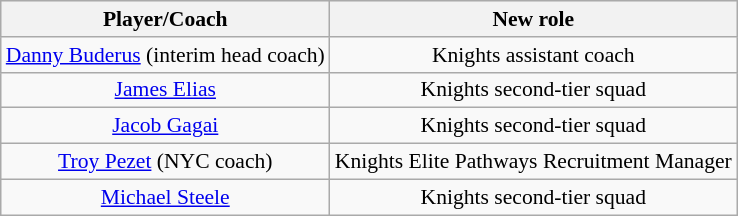<table class="wikitable sortable" style="text-align: center; font-size:90%">
<tr style="background:#efefef;">
<th>Player/Coach</th>
<th>New role</th>
</tr>
<tr>
<td><a href='#'>Danny Buderus</a> (interim head coach)</td>
<td>Knights assistant coach</td>
</tr>
<tr>
<td><a href='#'>James Elias</a></td>
<td>Knights second-tier squad</td>
</tr>
<tr>
<td><a href='#'>Jacob Gagai</a></td>
<td>Knights second-tier squad</td>
</tr>
<tr>
<td><a href='#'>Troy Pezet</a> (NYC coach)</td>
<td>Knights Elite Pathways Recruitment Manager</td>
</tr>
<tr>
<td><a href='#'>Michael Steele</a></td>
<td>Knights second-tier squad</td>
</tr>
</table>
